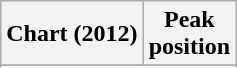<table class="wikitable sortable plainrowheaders">
<tr>
<th>Chart (2012)</th>
<th>Peak<br>position</th>
</tr>
<tr>
</tr>
<tr>
</tr>
<tr>
</tr>
<tr>
</tr>
<tr>
</tr>
<tr>
</tr>
<tr>
</tr>
</table>
